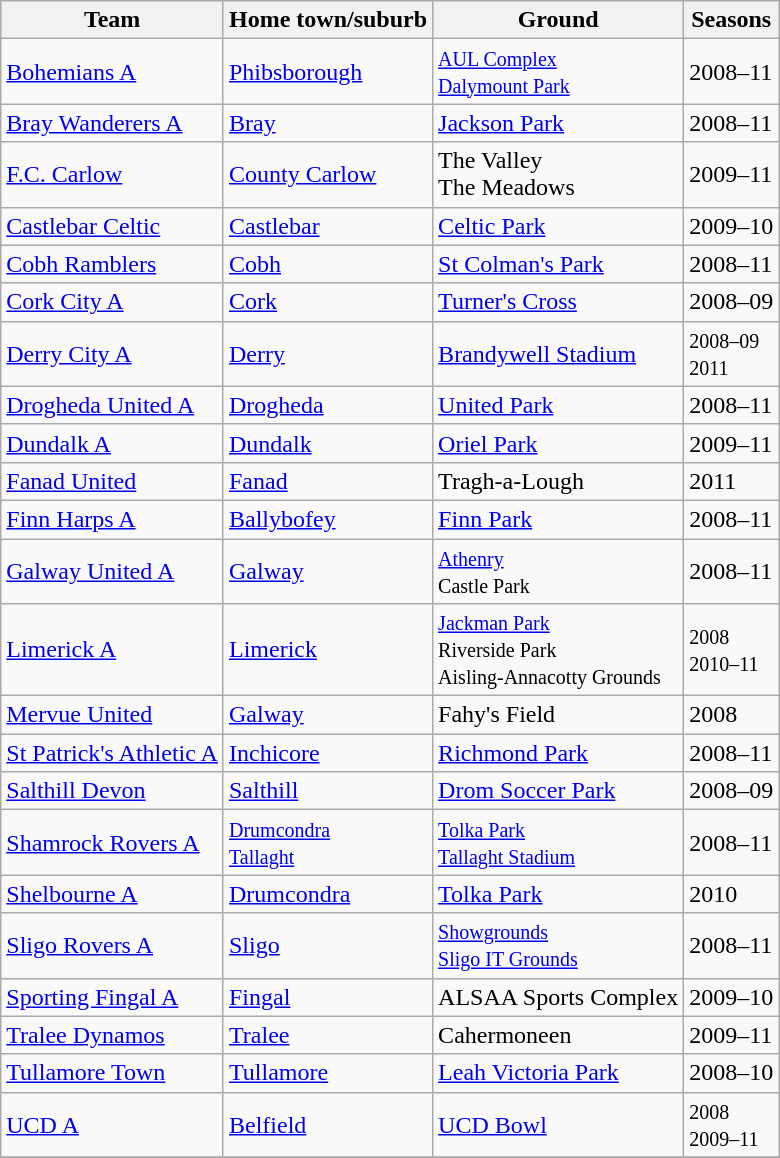<table class="wikitable sortable">
<tr>
<th>Team</th>
<th>Home town/suburb</th>
<th>Ground</th>
<th>Seasons</th>
</tr>
<tr>
<td><a href='#'>Bohemians A</a></td>
<td><a href='#'>Phibsborough</a></td>
<td><small><a href='#'>AUL Complex</a><br><a href='#'>Dalymount Park</a></small></td>
<td>2008–11</td>
</tr>
<tr>
<td><a href='#'>Bray Wanderers A</a></td>
<td><a href='#'>Bray</a></td>
<td><a href='#'>Jackson Park</a></td>
<td>2008–11</td>
</tr>
<tr>
<td><a href='#'>F.C. Carlow</a></td>
<td><a href='#'>County Carlow</a></td>
<td>The Valley<br>The Meadows</td>
<td>2009–11</td>
</tr>
<tr>
<td><a href='#'>Castlebar Celtic</a></td>
<td><a href='#'>Castlebar</a></td>
<td><a href='#'>Celtic Park</a></td>
<td>2009–10</td>
</tr>
<tr>
<td><a href='#'>Cobh Ramblers</a></td>
<td><a href='#'>Cobh</a></td>
<td><a href='#'>St Colman's Park</a></td>
<td>2008–11</td>
</tr>
<tr>
<td><a href='#'>Cork City A</a></td>
<td><a href='#'>Cork</a></td>
<td><a href='#'>Turner's Cross</a></td>
<td>2008–09</td>
</tr>
<tr>
<td><a href='#'>Derry City A</a></td>
<td><a href='#'>Derry</a></td>
<td><a href='#'>Brandywell Stadium</a></td>
<td><small>2008–09<br>2011</small></td>
</tr>
<tr>
<td><a href='#'>Drogheda United A</a></td>
<td><a href='#'>Drogheda</a></td>
<td><a href='#'>United Park</a></td>
<td>2008–11</td>
</tr>
<tr>
<td><a href='#'>Dundalk A</a></td>
<td><a href='#'>Dundalk</a></td>
<td><a href='#'>Oriel Park</a></td>
<td>2009–11</td>
</tr>
<tr>
<td><a href='#'>Fanad United</a></td>
<td><a href='#'>Fanad</a></td>
<td>Tragh-a-Lough</td>
<td>2011</td>
</tr>
<tr>
<td><a href='#'>Finn Harps A</a></td>
<td><a href='#'>Ballybofey</a></td>
<td><a href='#'>Finn Park</a></td>
<td>2008–11</td>
</tr>
<tr>
<td><a href='#'>Galway United A</a></td>
<td><a href='#'>Galway</a></td>
<td><small><a href='#'>Athenry</a><br>Castle Park</small></td>
<td>2008–11</td>
</tr>
<tr>
<td><a href='#'>Limerick A</a></td>
<td><a href='#'>Limerick</a></td>
<td><small><a href='#'>Jackman Park</a><br>Riverside Park<br>Aisling-Annacotty Grounds </small></td>
<td><small>2008<br>2010–11</small></td>
</tr>
<tr>
<td><a href='#'>Mervue United</a></td>
<td><a href='#'>Galway</a></td>
<td>Fahy's Field</td>
<td>2008</td>
</tr>
<tr>
<td><a href='#'>St Patrick's Athletic A</a></td>
<td><a href='#'>Inchicore</a></td>
<td><a href='#'>Richmond Park</a></td>
<td>2008–11</td>
</tr>
<tr>
<td><a href='#'>Salthill Devon</a></td>
<td><a href='#'>Salthill</a></td>
<td><a href='#'>Drom Soccer Park</a></td>
<td>2008–09</td>
</tr>
<tr>
<td><a href='#'>Shamrock Rovers A</a></td>
<td><small><a href='#'>Drumcondra</a><br><a href='#'>Tallaght</a> </small></td>
<td><small><a href='#'>Tolka Park</a><br><a href='#'>Tallaght Stadium</a></small></td>
<td>2008–11</td>
</tr>
<tr>
<td><a href='#'>Shelbourne A</a></td>
<td><a href='#'>Drumcondra</a></td>
<td><a href='#'>Tolka Park</a></td>
<td>2010</td>
</tr>
<tr>
<td><a href='#'>Sligo Rovers A</a></td>
<td><a href='#'>Sligo</a></td>
<td><small><a href='#'>Showgrounds</a><br><a href='#'>Sligo IT Grounds</a></small></td>
<td>2008–11</td>
</tr>
<tr>
<td><a href='#'>Sporting Fingal A</a></td>
<td><a href='#'>Fingal</a></td>
<td>ALSAA Sports Complex</td>
<td>2009–10</td>
</tr>
<tr>
<td><a href='#'>Tralee Dynamos</a></td>
<td><a href='#'>Tralee</a></td>
<td>Cahermoneen</td>
<td>2009–11</td>
</tr>
<tr>
<td><a href='#'>Tullamore Town</a></td>
<td><a href='#'>Tullamore</a></td>
<td><a href='#'>Leah Victoria Park</a></td>
<td>2008–10</td>
</tr>
<tr>
<td><a href='#'>UCD A</a></td>
<td><a href='#'>Belfield</a></td>
<td><a href='#'>UCD Bowl</a></td>
<td><small>2008<br>2009–11</small></td>
</tr>
<tr>
</tr>
</table>
